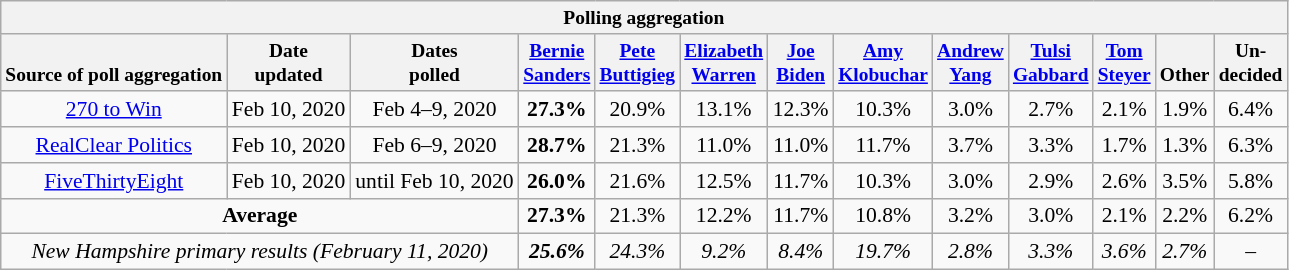<table class="wikitable" style="font-size:90%;text-align:center;">
<tr valign=bottom style="font-size:90%;">
<th colspan="13">Polling aggregation</th>
</tr>
<tr valign=bottom style="font-size:90%;">
<th>Source of poll aggregation</th>
<th>Date<br>updated</th>
<th>Dates<br>polled</th>
<th><a href='#'>Bernie<br>Sanders</a></th>
<th><a href='#'>Pete<br>Buttigieg</a></th>
<th><a href='#'>Elizabeth<br>Warren</a></th>
<th><a href='#'>Joe<br>Biden</a></th>
<th><a href='#'>Amy<br>Klobuchar</a></th>
<th><a href='#'>Andrew<br>Yang</a></th>
<th><a href='#'>Tulsi<br>Gabbard</a></th>
<th><a href='#'>Tom<br>Steyer</a></th>
<th>Other</th>
<th>Un-<br>decided</th>
</tr>
<tr>
<td><a href='#'>270 to Win</a></td>
<td>Feb 10, 2020</td>
<td>Feb 4–9, 2020</td>
<td><strong>27.3%</strong></td>
<td>20.9%</td>
<td>13.1%</td>
<td>12.3%</td>
<td>10.3%</td>
<td>3.0%</td>
<td>2.7%</td>
<td>2.1%</td>
<td>1.9%</td>
<td>6.4%</td>
</tr>
<tr>
<td><a href='#'>RealClear Politics</a></td>
<td>Feb 10, 2020</td>
<td>Feb 6–9, 2020</td>
<td><strong>28.7%</strong></td>
<td>21.3%</td>
<td>11.0%</td>
<td>11.0%</td>
<td>11.7%</td>
<td>3.7%</td>
<td>3.3%</td>
<td>1.7%</td>
<td>1.3%</td>
<td>6.3%</td>
</tr>
<tr>
<td><a href='#'>FiveThirtyEight</a></td>
<td>Feb 10, 2020</td>
<td>until Feb 10, 2020</td>
<td><strong>26.0%</strong></td>
<td>21.6%</td>
<td>12.5%</td>
<td>11.7%</td>
<td>10.3%</td>
<td>3.0%</td>
<td>2.9%</td>
<td>2.6%</td>
<td>3.5%</td>
<td>5.8%</td>
</tr>
<tr>
<td colspan=3><strong>Average</strong></td>
<td><strong>27.3%</strong></td>
<td>21.3%</td>
<td>12.2%</td>
<td>11.7%</td>
<td>10.8%</td>
<td>3.2%</td>
<td>3.0%</td>
<td>2.1%</td>
<td>2.2%</td>
<td>6.2%</td>
</tr>
<tr>
<td colspan=3><em>New Hampshire primary results (February 11, 2020)</em></td>
<td><strong><em>25.6%</em></strong></td>
<td><em>24.3%</em></td>
<td><em>9.2%</em></td>
<td><em>8.4%</em></td>
<td><em>19.7%</em></td>
<td><em>2.8%</em></td>
<td><em>3.3%</em></td>
<td><em>3.6%</em></td>
<td><em>2.7%</em></td>
<td>–</td>
</tr>
</table>
